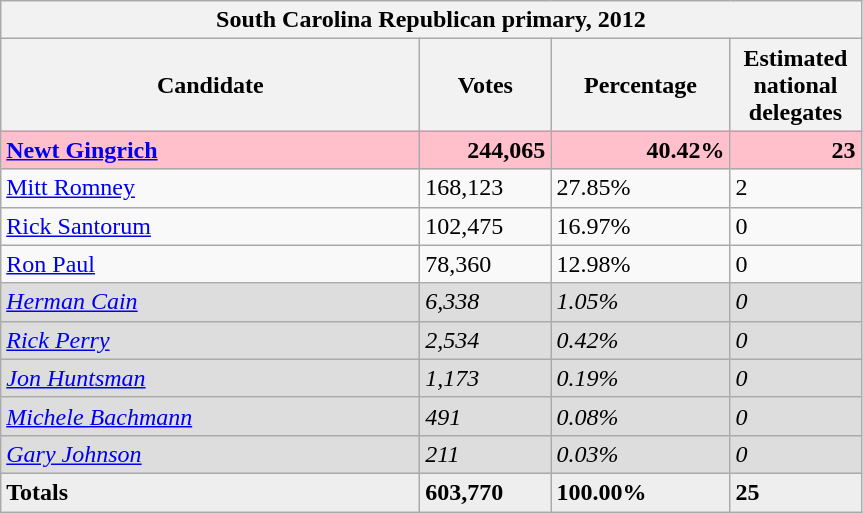<table class="wikitable">
<tr>
<th colspan="4">South Carolina Republican primary, 2012</th>
</tr>
<tr>
<th style="width: 17em">Candidate</th>
<th style="width: 5em">Votes</th>
<th style="width: 7em">Percentage</th>
<th style="width: 5em">Estimated national delegates</th>
</tr>
<tr align="right" bgcolor="pink">
<td align="left"><strong><a href='#'>Newt Gingrich</a></strong></td>
<td><strong>244,065</strong></td>
<td><strong>40.42%</strong></td>
<td><strong>23</strong></td>
</tr>
<tr>
<td align="left"><a href='#'>Mitt Romney</a></td>
<td>168,123</td>
<td>27.85%</td>
<td>2</td>
</tr>
<tr>
<td align="left"><a href='#'>Rick Santorum</a></td>
<td>102,475</td>
<td>16.97%</td>
<td>0</td>
</tr>
<tr>
<td align="left"><a href='#'>Ron Paul</a></td>
<td>78,360</td>
<td>12.98%</td>
<td>0</td>
</tr>
<tr bgcolor=DDDDDD>
<td align="left"><em><a href='#'>Herman Cain</a></em></td>
<td><em>6,338</em></td>
<td><em>1.05%</em></td>
<td><em>0</em></td>
</tr>
<tr bgcolor=DDDDDD>
<td align="left"><em><a href='#'>Rick Perry</a></em></td>
<td><em>2,534</em></td>
<td><em>0.42%</em></td>
<td><em>0</em></td>
</tr>
<tr bgcolor=DDDDDD>
<td align="left"><a href='#'><em>Jon Huntsman</em></a></td>
<td><em>1,173</em></td>
<td><em>0.19%</em></td>
<td><em>0</em></td>
</tr>
<tr bgcolor=DDDDDD>
<td align="left"><em><a href='#'>Michele Bachmann</a></em></td>
<td><em>491</em></td>
<td><em>0.08%</em></td>
<td><em>0</em></td>
</tr>
<tr bgcolor=DDDDDD>
<td align="left"><em><a href='#'>Gary Johnson</a></em></td>
<td><em>211</em></td>
<td><em>0.03%</em></td>
<td><em>0</em></td>
</tr>
<tr bgcolor="#EEEEEE">
<td><strong>Totals</strong></td>
<td><strong>603,770</strong></td>
<td><strong>100.00%</strong></td>
<td><strong>25</strong></td>
</tr>
</table>
